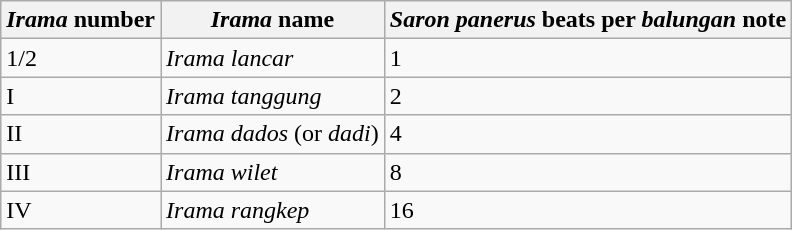<table class="wikitable">
<tr valign=bottom>
<th><em>Irama</em> number</th>
<th><em>Irama</em> name</th>
<th><em>Saron panerus</em> beats per <em>balungan</em> note</th>
</tr>
<tr>
<td>1/2</td>
<td><em>Irama lancar</em></td>
<td>1</td>
</tr>
<tr>
<td>I</td>
<td><em>Irama tanggung</em></td>
<td>2</td>
</tr>
<tr>
<td>II</td>
<td><em>Irama dados</em> (or <em>dadi</em>)</td>
<td>4</td>
</tr>
<tr>
<td>III</td>
<td><em>Irama wilet</em></td>
<td>8</td>
</tr>
<tr>
<td>IV</td>
<td><em>Irama rangkep</em></td>
<td>16</td>
</tr>
</table>
